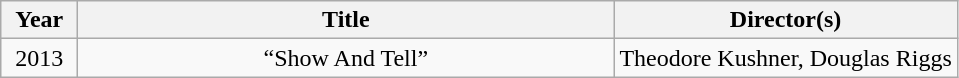<table class="wikitable">
<tr>
<th style="width:44px; text-align:center;">Year</th>
<th style="width:350px; text-align:center;">Title</th>
<th>Director(s)</th>
</tr>
<tr>
<td style="text-align:center;">2013</td>
<td style="text-align:center;">“Show And Tell”</td>
<td style="text-align:center;">Theodore Kushner, Douglas Riggs</td>
</tr>
</table>
